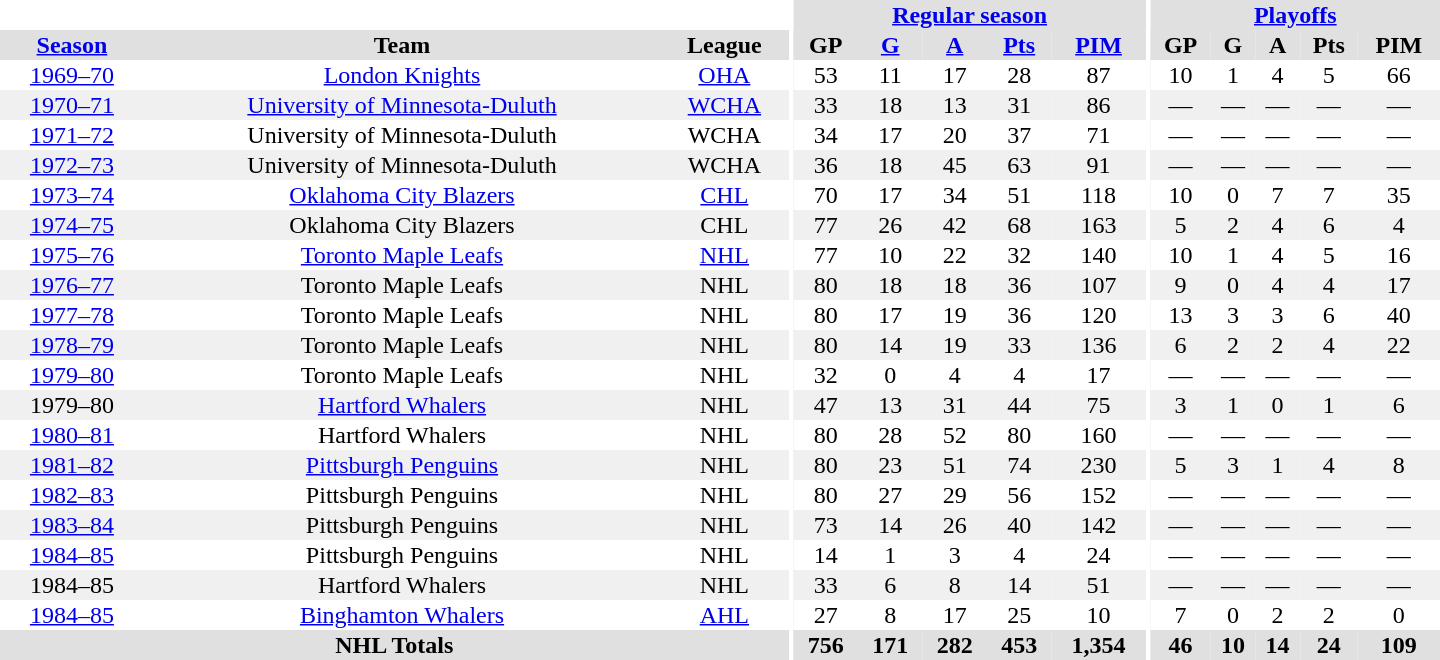<table border="0" cellpadding="1" cellspacing="0" style="text-align:center; width:60em">
<tr bgcolor="#e0e0e0">
<th colspan="3" bgcolor="#ffffff"></th>
<th rowspan="100" bgcolor="#ffffff"></th>
<th colspan="5"><a href='#'>Regular season</a></th>
<th rowspan="100" bgcolor="#ffffff"></th>
<th colspan="5"><a href='#'>Playoffs</a></th>
</tr>
<tr bgcolor="#e0e0e0">
<th><a href='#'>Season</a></th>
<th>Team</th>
<th>League</th>
<th>GP</th>
<th><a href='#'>G</a></th>
<th><a href='#'>A</a></th>
<th><a href='#'>Pts</a></th>
<th><a href='#'>PIM</a></th>
<th>GP</th>
<th>G</th>
<th>A</th>
<th>Pts</th>
<th>PIM</th>
</tr>
<tr>
<td><a href='#'>1969–70</a></td>
<td><a href='#'>London Knights</a></td>
<td><a href='#'>OHA</a></td>
<td>53</td>
<td>11</td>
<td>17</td>
<td>28</td>
<td>87</td>
<td>10</td>
<td>1</td>
<td>4</td>
<td>5</td>
<td>66</td>
</tr>
<tr bgcolor="#f0f0f0">
<td><a href='#'>1970–71</a></td>
<td><a href='#'>University of Minnesota-Duluth</a></td>
<td><a href='#'>WCHA</a></td>
<td>33</td>
<td>18</td>
<td>13</td>
<td>31</td>
<td>86</td>
<td>—</td>
<td>—</td>
<td>—</td>
<td>—</td>
<td>—</td>
</tr>
<tr>
<td><a href='#'>1971–72</a></td>
<td>University of Minnesota-Duluth</td>
<td>WCHA</td>
<td>34</td>
<td>17</td>
<td>20</td>
<td>37</td>
<td>71</td>
<td>—</td>
<td>—</td>
<td>—</td>
<td>—</td>
<td>—</td>
</tr>
<tr bgcolor="#f0f0f0">
<td><a href='#'>1972–73</a></td>
<td>University of Minnesota-Duluth</td>
<td>WCHA</td>
<td>36</td>
<td>18</td>
<td>45</td>
<td>63</td>
<td>91</td>
<td>—</td>
<td>—</td>
<td>—</td>
<td>—</td>
<td>—</td>
</tr>
<tr>
<td><a href='#'>1973–74</a></td>
<td><a href='#'>Oklahoma City Blazers</a></td>
<td><a href='#'>CHL</a></td>
<td>70</td>
<td>17</td>
<td>34</td>
<td>51</td>
<td>118</td>
<td>10</td>
<td>0</td>
<td>7</td>
<td>7</td>
<td>35</td>
</tr>
<tr bgcolor="#f0f0f0">
<td><a href='#'>1974–75</a></td>
<td>Oklahoma City Blazers</td>
<td>CHL</td>
<td>77</td>
<td>26</td>
<td>42</td>
<td>68</td>
<td>163</td>
<td>5</td>
<td>2</td>
<td>4</td>
<td>6</td>
<td>4</td>
</tr>
<tr>
<td><a href='#'>1975–76</a></td>
<td><a href='#'>Toronto Maple Leafs</a></td>
<td><a href='#'>NHL</a></td>
<td>77</td>
<td>10</td>
<td>22</td>
<td>32</td>
<td>140</td>
<td>10</td>
<td>1</td>
<td>4</td>
<td>5</td>
<td>16</td>
</tr>
<tr bgcolor="#f0f0f0">
<td><a href='#'>1976–77</a></td>
<td>Toronto Maple Leafs</td>
<td>NHL</td>
<td>80</td>
<td>18</td>
<td>18</td>
<td>36</td>
<td>107</td>
<td>9</td>
<td>0</td>
<td>4</td>
<td>4</td>
<td>17</td>
</tr>
<tr>
<td><a href='#'>1977–78</a></td>
<td>Toronto Maple Leafs</td>
<td>NHL</td>
<td>80</td>
<td>17</td>
<td>19</td>
<td>36</td>
<td>120</td>
<td>13</td>
<td>3</td>
<td>3</td>
<td>6</td>
<td>40</td>
</tr>
<tr bgcolor="#f0f0f0">
<td><a href='#'>1978–79</a></td>
<td>Toronto Maple Leafs</td>
<td>NHL</td>
<td>80</td>
<td>14</td>
<td>19</td>
<td>33</td>
<td>136</td>
<td>6</td>
<td>2</td>
<td>2</td>
<td>4</td>
<td>22</td>
</tr>
<tr>
<td><a href='#'>1979–80</a></td>
<td>Toronto Maple Leafs</td>
<td>NHL</td>
<td>32</td>
<td>0</td>
<td>4</td>
<td>4</td>
<td>17</td>
<td>—</td>
<td>—</td>
<td>—</td>
<td>—</td>
<td>—</td>
</tr>
<tr bgcolor="#f0f0f0">
<td>1979–80</td>
<td><a href='#'>Hartford Whalers</a></td>
<td>NHL</td>
<td>47</td>
<td>13</td>
<td>31</td>
<td>44</td>
<td>75</td>
<td>3</td>
<td>1</td>
<td>0</td>
<td>1</td>
<td>6</td>
</tr>
<tr>
<td><a href='#'>1980–81</a></td>
<td>Hartford Whalers</td>
<td>NHL</td>
<td>80</td>
<td>28</td>
<td>52</td>
<td>80</td>
<td>160</td>
<td>—</td>
<td>—</td>
<td>—</td>
<td>—</td>
<td>—</td>
</tr>
<tr bgcolor="#f0f0f0">
<td><a href='#'>1981–82</a></td>
<td><a href='#'>Pittsburgh Penguins</a></td>
<td>NHL</td>
<td>80</td>
<td>23</td>
<td>51</td>
<td>74</td>
<td>230</td>
<td>5</td>
<td>3</td>
<td>1</td>
<td>4</td>
<td>8</td>
</tr>
<tr>
<td><a href='#'>1982–83</a></td>
<td>Pittsburgh Penguins</td>
<td>NHL</td>
<td>80</td>
<td>27</td>
<td>29</td>
<td>56</td>
<td>152</td>
<td>—</td>
<td>—</td>
<td>—</td>
<td>—</td>
<td>—</td>
</tr>
<tr bgcolor="#f0f0f0">
<td><a href='#'>1983–84</a></td>
<td>Pittsburgh Penguins</td>
<td>NHL</td>
<td>73</td>
<td>14</td>
<td>26</td>
<td>40</td>
<td>142</td>
<td>—</td>
<td>—</td>
<td>—</td>
<td>—</td>
<td>—</td>
</tr>
<tr>
<td><a href='#'>1984–85</a></td>
<td>Pittsburgh Penguins</td>
<td>NHL</td>
<td>14</td>
<td>1</td>
<td>3</td>
<td>4</td>
<td>24</td>
<td>—</td>
<td>—</td>
<td>—</td>
<td>—</td>
<td>—</td>
</tr>
<tr bgcolor="#f0f0f0">
<td>1984–85</td>
<td>Hartford Whalers</td>
<td>NHL</td>
<td>33</td>
<td>6</td>
<td>8</td>
<td>14</td>
<td>51</td>
<td>—</td>
<td>—</td>
<td>—</td>
<td>—</td>
<td>—</td>
</tr>
<tr>
<td><a href='#'>1984–85</a></td>
<td><a href='#'>Binghamton Whalers</a></td>
<td><a href='#'>AHL</a></td>
<td>27</td>
<td>8</td>
<td>17</td>
<td>25</td>
<td>10</td>
<td>7</td>
<td>0</td>
<td>2</td>
<td>2</td>
<td>0</td>
</tr>
<tr bgcolor="#e0e0e0">
<th colspan="3">NHL Totals</th>
<th>756</th>
<th>171</th>
<th>282</th>
<th>453</th>
<th>1,354</th>
<th>46</th>
<th>10</th>
<th>14</th>
<th>24</th>
<th>109</th>
</tr>
</table>
